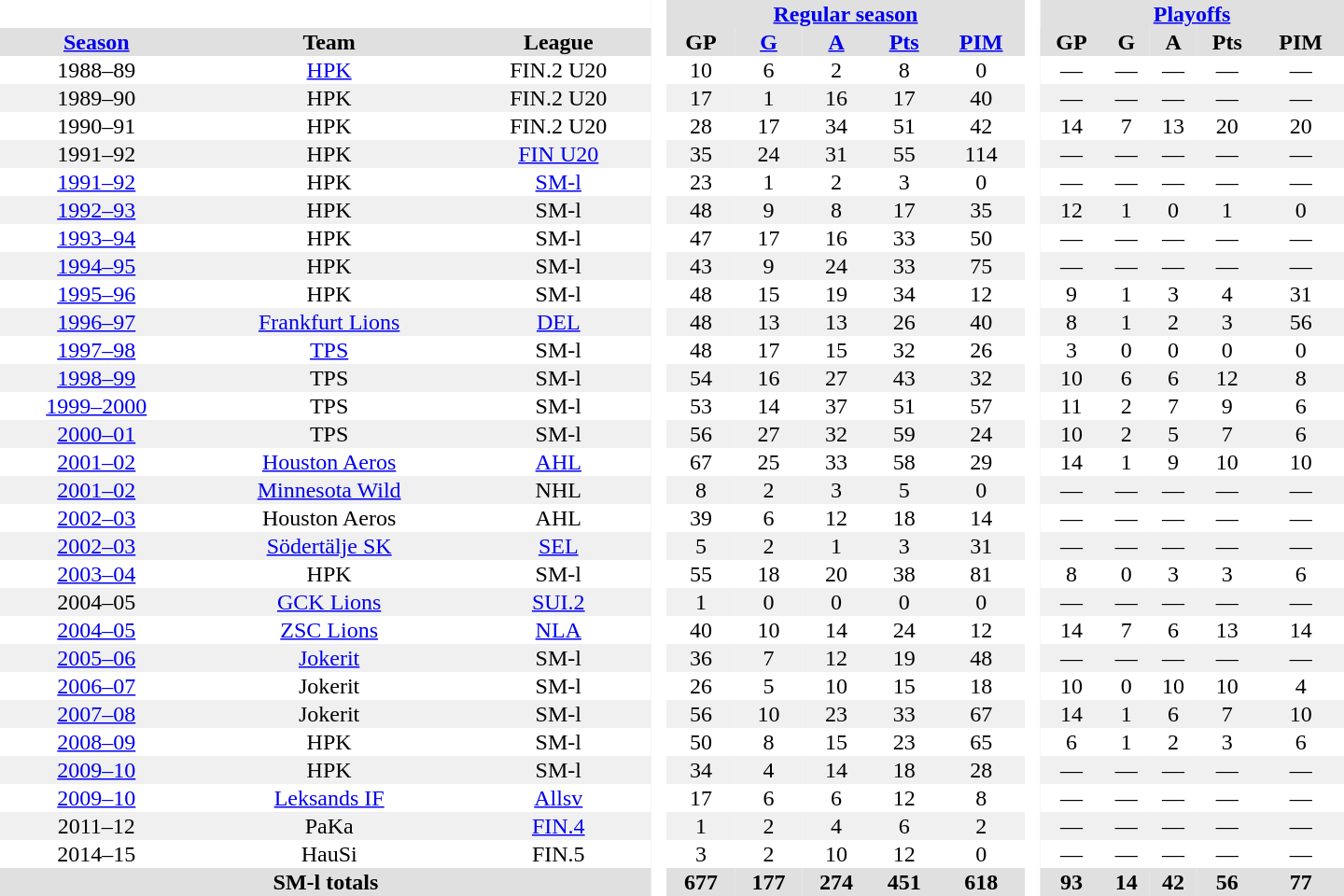<table border="0" cellpadding="1" cellspacing="0" style="text-align:center; width:60em">
<tr bgcolor="#e0e0e0">
<th colspan="3" bgcolor="#ffffff"> </th>
<th rowspan="99" bgcolor="#ffffff"> </th>
<th colspan="5"><a href='#'>Regular season</a></th>
<th rowspan="99" bgcolor="#ffffff"> </th>
<th colspan="5"><a href='#'>Playoffs</a></th>
</tr>
<tr bgcolor="#e0e0e0">
<th><a href='#'>Season</a></th>
<th>Team</th>
<th>League</th>
<th>GP</th>
<th><a href='#'>G</a></th>
<th><a href='#'>A</a></th>
<th><a href='#'>Pts</a></th>
<th><a href='#'>PIM</a></th>
<th>GP</th>
<th>G</th>
<th>A</th>
<th>Pts</th>
<th>PIM</th>
</tr>
<tr>
<td>1988–89</td>
<td><a href='#'>HPK</a></td>
<td>FIN.2 U20</td>
<td>10</td>
<td>6</td>
<td>2</td>
<td>8</td>
<td>0</td>
<td>—</td>
<td>—</td>
<td>—</td>
<td>—</td>
<td>—</td>
</tr>
<tr bgcolor="#f0f0f0">
<td>1989–90</td>
<td>HPK</td>
<td>FIN.2 U20</td>
<td>17</td>
<td>1</td>
<td>16</td>
<td>17</td>
<td>40</td>
<td>—</td>
<td>—</td>
<td>—</td>
<td>—</td>
<td>—</td>
</tr>
<tr>
<td>1990–91</td>
<td>HPK</td>
<td>FIN.2 U20</td>
<td>28</td>
<td>17</td>
<td>34</td>
<td>51</td>
<td>42</td>
<td>14</td>
<td>7</td>
<td>13</td>
<td>20</td>
<td>20</td>
</tr>
<tr bgcolor="#f0f0f0">
<td>1991–92</td>
<td>HPK</td>
<td><a href='#'>FIN U20</a></td>
<td>35</td>
<td>24</td>
<td>31</td>
<td>55</td>
<td>114</td>
<td>—</td>
<td>—</td>
<td>—</td>
<td>—</td>
<td>—</td>
</tr>
<tr>
<td><a href='#'>1991–92</a></td>
<td>HPK</td>
<td><a href='#'>SM-l</a></td>
<td>23</td>
<td>1</td>
<td>2</td>
<td>3</td>
<td>0</td>
<td>—</td>
<td>—</td>
<td>—</td>
<td>—</td>
<td>—</td>
</tr>
<tr bgcolor="#f0f0f0">
<td><a href='#'>1992–93</a></td>
<td>HPK</td>
<td>SM-l</td>
<td>48</td>
<td>9</td>
<td>8</td>
<td>17</td>
<td>35</td>
<td>12</td>
<td>1</td>
<td>0</td>
<td>1</td>
<td>0</td>
</tr>
<tr>
<td><a href='#'>1993–94</a></td>
<td>HPK</td>
<td>SM-l</td>
<td>47</td>
<td>17</td>
<td>16</td>
<td>33</td>
<td>50</td>
<td>—</td>
<td>—</td>
<td>—</td>
<td>—</td>
<td>—</td>
</tr>
<tr bgcolor="#f0f0f0">
<td><a href='#'>1994–95</a></td>
<td>HPK</td>
<td>SM-l</td>
<td>43</td>
<td>9</td>
<td>24</td>
<td>33</td>
<td>75</td>
<td>—</td>
<td>—</td>
<td>—</td>
<td>—</td>
<td>—</td>
</tr>
<tr>
<td><a href='#'>1995–96</a></td>
<td>HPK</td>
<td>SM-l</td>
<td>48</td>
<td>15</td>
<td>19</td>
<td>34</td>
<td>12</td>
<td>9</td>
<td>1</td>
<td>3</td>
<td>4</td>
<td>31</td>
</tr>
<tr bgcolor="#f0f0f0">
<td><a href='#'>1996–97</a></td>
<td><a href='#'>Frankfurt Lions</a></td>
<td><a href='#'>DEL</a></td>
<td>48</td>
<td>13</td>
<td>13</td>
<td>26</td>
<td>40</td>
<td>8</td>
<td>1</td>
<td>2</td>
<td>3</td>
<td>56</td>
</tr>
<tr>
<td><a href='#'>1997–98</a></td>
<td><a href='#'>TPS</a></td>
<td>SM-l</td>
<td>48</td>
<td>17</td>
<td>15</td>
<td>32</td>
<td>26</td>
<td>3</td>
<td>0</td>
<td>0</td>
<td>0</td>
<td>0</td>
</tr>
<tr bgcolor="#f0f0f0">
<td><a href='#'>1998–99</a></td>
<td>TPS</td>
<td>SM-l</td>
<td>54</td>
<td>16</td>
<td>27</td>
<td>43</td>
<td>32</td>
<td>10</td>
<td>6</td>
<td>6</td>
<td>12</td>
<td>8</td>
</tr>
<tr>
<td><a href='#'>1999–2000</a></td>
<td>TPS</td>
<td>SM-l</td>
<td>53</td>
<td>14</td>
<td>37</td>
<td>51</td>
<td>57</td>
<td>11</td>
<td>2</td>
<td>7</td>
<td>9</td>
<td>6</td>
</tr>
<tr bgcolor="#f0f0f0">
<td><a href='#'>2000–01</a></td>
<td>TPS</td>
<td>SM-l</td>
<td>56</td>
<td>27</td>
<td>32</td>
<td>59</td>
<td>24</td>
<td>10</td>
<td>2</td>
<td>5</td>
<td>7</td>
<td>6</td>
</tr>
<tr>
<td><a href='#'>2001–02</a></td>
<td><a href='#'>Houston Aeros</a></td>
<td><a href='#'>AHL</a></td>
<td>67</td>
<td>25</td>
<td>33</td>
<td>58</td>
<td>29</td>
<td>14</td>
<td>1</td>
<td>9</td>
<td>10</td>
<td>10</td>
</tr>
<tr bgcolor="#f0f0f0">
<td><a href='#'>2001–02</a></td>
<td><a href='#'>Minnesota Wild</a></td>
<td>NHL</td>
<td>8</td>
<td>2</td>
<td>3</td>
<td>5</td>
<td>0</td>
<td>—</td>
<td>—</td>
<td>—</td>
<td>—</td>
<td>—</td>
</tr>
<tr>
<td><a href='#'>2002–03</a></td>
<td>Houston Aeros</td>
<td>AHL</td>
<td>39</td>
<td>6</td>
<td>12</td>
<td>18</td>
<td>14</td>
<td>—</td>
<td>—</td>
<td>—</td>
<td>—</td>
<td>—</td>
</tr>
<tr bgcolor="#f0f0f0">
<td><a href='#'>2002–03</a></td>
<td><a href='#'>Södertälje SK</a></td>
<td><a href='#'>SEL</a></td>
<td>5</td>
<td>2</td>
<td>1</td>
<td>3</td>
<td>31</td>
<td>—</td>
<td>—</td>
<td>—</td>
<td>—</td>
<td>—</td>
</tr>
<tr>
<td><a href='#'>2003–04</a></td>
<td>HPK</td>
<td>SM-l</td>
<td>55</td>
<td>18</td>
<td>20</td>
<td>38</td>
<td>81</td>
<td>8</td>
<td>0</td>
<td>3</td>
<td>3</td>
<td>6</td>
</tr>
<tr bgcolor="#f0f0f0">
<td>2004–05</td>
<td><a href='#'>GCK Lions</a></td>
<td><a href='#'>SUI.2</a></td>
<td>1</td>
<td>0</td>
<td>0</td>
<td>0</td>
<td>0</td>
<td>—</td>
<td>—</td>
<td>—</td>
<td>—</td>
<td>—</td>
</tr>
<tr>
<td><a href='#'>2004–05</a></td>
<td><a href='#'>ZSC Lions</a></td>
<td><a href='#'>NLA</a></td>
<td>40</td>
<td>10</td>
<td>14</td>
<td>24</td>
<td>12</td>
<td>14</td>
<td>7</td>
<td>6</td>
<td>13</td>
<td>14</td>
</tr>
<tr bgcolor="#f0f0f0">
<td><a href='#'>2005–06</a></td>
<td><a href='#'>Jokerit</a></td>
<td>SM-l</td>
<td>36</td>
<td>7</td>
<td>12</td>
<td>19</td>
<td>48</td>
<td>—</td>
<td>—</td>
<td>—</td>
<td>—</td>
<td>—</td>
</tr>
<tr>
<td><a href='#'>2006–07</a></td>
<td>Jokerit</td>
<td>SM-l</td>
<td>26</td>
<td>5</td>
<td>10</td>
<td>15</td>
<td>18</td>
<td>10</td>
<td>0</td>
<td>10</td>
<td>10</td>
<td>4</td>
</tr>
<tr bgcolor="#f0f0f0">
<td><a href='#'>2007–08</a></td>
<td>Jokerit</td>
<td>SM-l</td>
<td>56</td>
<td>10</td>
<td>23</td>
<td>33</td>
<td>67</td>
<td>14</td>
<td>1</td>
<td>6</td>
<td>7</td>
<td>10</td>
</tr>
<tr>
<td><a href='#'>2008–09</a></td>
<td>HPK</td>
<td>SM-l</td>
<td>50</td>
<td>8</td>
<td>15</td>
<td>23</td>
<td>65</td>
<td>6</td>
<td>1</td>
<td>2</td>
<td>3</td>
<td>6</td>
</tr>
<tr bgcolor="#f0f0f0">
<td><a href='#'>2009–10</a></td>
<td>HPK</td>
<td>SM-l</td>
<td>34</td>
<td>4</td>
<td>14</td>
<td>18</td>
<td>28</td>
<td>—</td>
<td>—</td>
<td>—</td>
<td>—</td>
<td>—</td>
</tr>
<tr>
<td><a href='#'>2009–10</a></td>
<td><a href='#'>Leksands IF</a></td>
<td><a href='#'>Allsv</a></td>
<td>17</td>
<td>6</td>
<td>6</td>
<td>12</td>
<td>8</td>
<td>—</td>
<td>—</td>
<td>—</td>
<td>—</td>
<td>—</td>
</tr>
<tr bgcolor="#f0f0f0">
<td>2011–12</td>
<td>PaKa</td>
<td><a href='#'>FIN.4</a></td>
<td>1</td>
<td>2</td>
<td>4</td>
<td>6</td>
<td>2</td>
<td>—</td>
<td>—</td>
<td>—</td>
<td>—</td>
<td>—</td>
</tr>
<tr>
<td>2014–15</td>
<td>HauSi</td>
<td>FIN.5</td>
<td>3</td>
<td>2</td>
<td>10</td>
<td>12</td>
<td>0</td>
<td>—</td>
<td>—</td>
<td>—</td>
<td>—</td>
<td>—</td>
</tr>
<tr bgcolor="#e0e0e0">
<th colspan="3">SM-l totals</th>
<th>677</th>
<th>177</th>
<th>274</th>
<th>451</th>
<th>618</th>
<th>93</th>
<th>14</th>
<th>42</th>
<th>56</th>
<th>77</th>
</tr>
</table>
